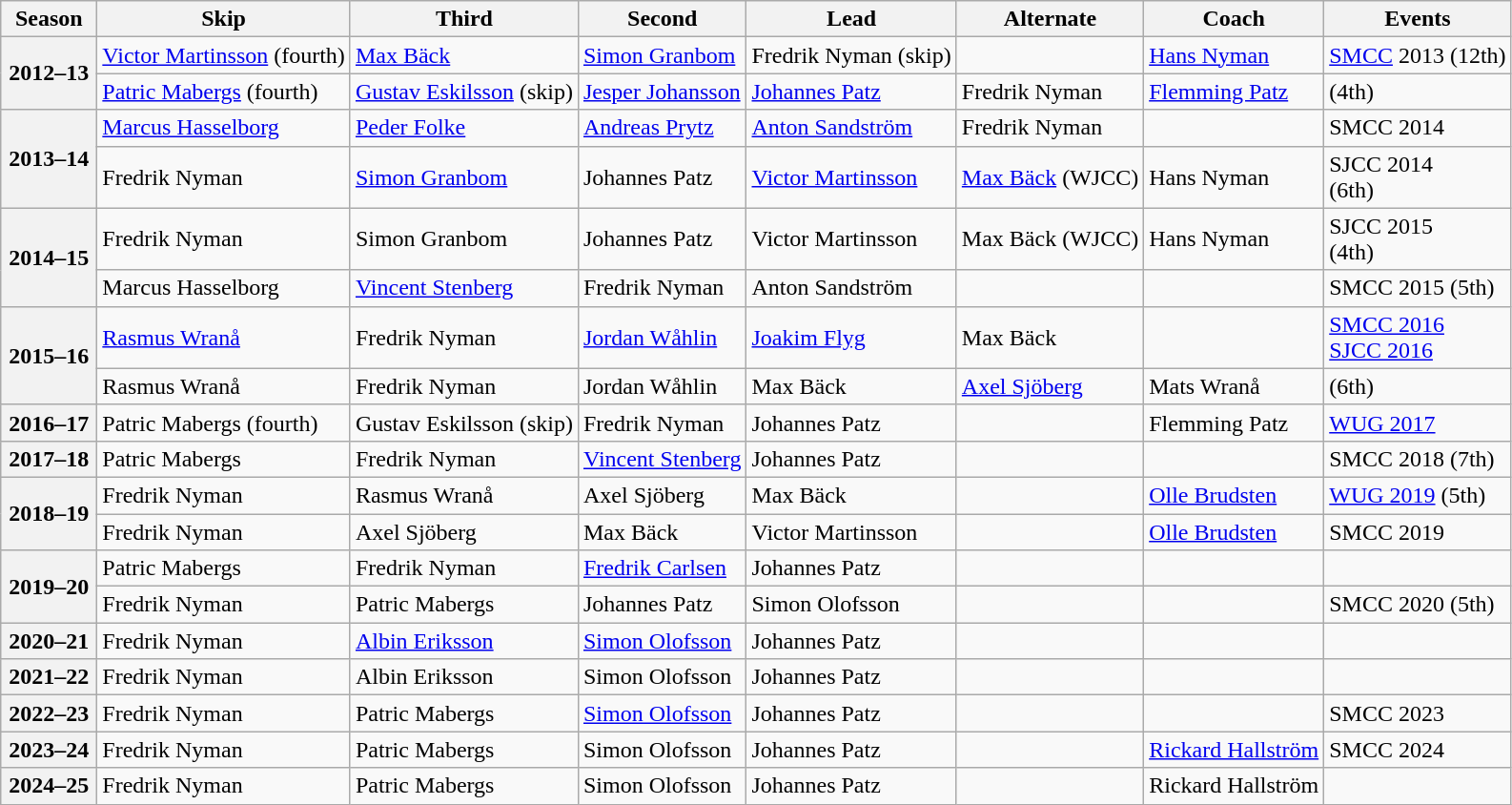<table class="wikitable">
<tr>
<th scope="col" width=60>Season</th>
<th scope="col">Skip</th>
<th scope="col">Third</th>
<th scope="col">Second</th>
<th scope="col">Lead</th>
<th scope="col">Alternate</th>
<th scope="col">Coach</th>
<th scope="col">Events<br></th>
</tr>
<tr>
<th scope="row" rowspan=2>2012–13</th>
<td><a href='#'>Victor Martinsson</a> (fourth)</td>
<td><a href='#'>Max Bäck</a></td>
<td><a href='#'>Simon Granbom</a></td>
<td>Fredrik Nyman (skip)</td>
<td></td>
<td><a href='#'>Hans Nyman</a></td>
<td><a href='#'>SMCC</a> 2013 (12th)</td>
</tr>
<tr>
<td><a href='#'>Patric Mabergs</a> (fourth)</td>
<td><a href='#'>Gustav Eskilsson</a> (skip)</td>
<td><a href='#'>Jesper Johansson</a></td>
<td><a href='#'>Johannes Patz</a></td>
<td>Fredrik Nyman</td>
<td><a href='#'>Flemming Patz</a></td>
<td> (4th)</td>
</tr>
<tr>
<th scope="row" rowspan=2>2013–14</th>
<td><a href='#'>Marcus Hasselborg</a></td>
<td><a href='#'>Peder Folke</a></td>
<td><a href='#'>Andreas Prytz</a></td>
<td><a href='#'>Anton Sandström</a></td>
<td>Fredrik Nyman</td>
<td></td>
<td>SMCC 2014 </td>
</tr>
<tr>
<td>Fredrik Nyman</td>
<td><a href='#'>Simon Granbom</a></td>
<td>Johannes Patz</td>
<td><a href='#'>Victor Martinsson</a></td>
<td><a href='#'>Max Bäck</a> (WJCC)</td>
<td>Hans Nyman</td>
<td>SJCC 2014 <br> (6th)</td>
</tr>
<tr>
<th scope="row" rowspan=2>2014–15</th>
<td>Fredrik Nyman</td>
<td>Simon Granbom</td>
<td>Johannes Patz</td>
<td>Victor Martinsson</td>
<td>Max Bäck (WJCC)</td>
<td>Hans Nyman</td>
<td>SJCC 2015 <br> (4th)</td>
</tr>
<tr>
<td>Marcus Hasselborg</td>
<td><a href='#'>Vincent Stenberg</a></td>
<td>Fredrik Nyman</td>
<td>Anton Sandström</td>
<td></td>
<td></td>
<td>SMCC 2015 (5th)</td>
</tr>
<tr>
<th scope="row" rowspan=2>2015–16</th>
<td><a href='#'>Rasmus Wranå</a></td>
<td>Fredrik Nyman</td>
<td><a href='#'>Jordan Wåhlin</a></td>
<td><a href='#'>Joakim Flyg</a></td>
<td>Max Bäck</td>
<td></td>
<td><a href='#'>SMCC 2016</a> <br><a href='#'>SJCC 2016</a> </td>
</tr>
<tr>
<td>Rasmus Wranå</td>
<td>Fredrik Nyman</td>
<td>Jordan Wåhlin</td>
<td>Max Bäck</td>
<td><a href='#'>Axel Sjöberg</a></td>
<td>Mats Wranå</td>
<td> (6th)</td>
</tr>
<tr>
<th scope="row">2016–17</th>
<td>Patric Mabergs (fourth)</td>
<td>Gustav Eskilsson (skip)</td>
<td>Fredrik Nyman</td>
<td>Johannes Patz</td>
<td></td>
<td>Flemming Patz</td>
<td><a href='#'>WUG 2017</a> </td>
</tr>
<tr>
<th scope="row">2017–18</th>
<td>Patric Mabergs</td>
<td>Fredrik Nyman</td>
<td><a href='#'>Vincent Stenberg</a></td>
<td>Johannes Patz</td>
<td></td>
<td></td>
<td>SMCC 2018 (7th)</td>
</tr>
<tr>
<th scope="row" rowspan=2>2018–19</th>
<td>Fredrik Nyman</td>
<td>Rasmus Wranå</td>
<td>Axel Sjöberg</td>
<td>Max Bäck</td>
<td></td>
<td><a href='#'>Olle Brudsten</a></td>
<td><a href='#'>WUG 2019</a> (5th)</td>
</tr>
<tr>
<td>Fredrik Nyman</td>
<td>Axel Sjöberg</td>
<td>Max Bäck</td>
<td>Victor Martinsson</td>
<td></td>
<td><a href='#'>Olle Brudsten</a></td>
<td>SMCC 2019 </td>
</tr>
<tr>
<th scope="row" rowspan=2>2019–20</th>
<td>Patric Mabergs</td>
<td>Fredrik Nyman</td>
<td><a href='#'>Fredrik Carlsen</a></td>
<td>Johannes Patz</td>
<td></td>
<td></td>
<td></td>
</tr>
<tr>
<td>Fredrik Nyman</td>
<td>Patric Mabergs</td>
<td>Johannes Patz</td>
<td>Simon Olofsson</td>
<td></td>
<td></td>
<td>SMCC 2020 (5th)</td>
</tr>
<tr>
<th scope="row">2020–21</th>
<td>Fredrik Nyman</td>
<td><a href='#'>Albin Eriksson</a></td>
<td><a href='#'>Simon Olofsson</a></td>
<td>Johannes Patz</td>
<td></td>
<td></td>
<td></td>
</tr>
<tr>
<th scope="row">2021–22</th>
<td>Fredrik Nyman</td>
<td>Albin Eriksson</td>
<td>Simon Olofsson</td>
<td>Johannes Patz</td>
<td></td>
<td></td>
<td></td>
</tr>
<tr>
<th scope="row">2022–23</th>
<td>Fredrik Nyman</td>
<td>Patric Mabergs</td>
<td><a href='#'>Simon Olofsson</a></td>
<td>Johannes Patz</td>
<td></td>
<td></td>
<td>SMCC 2023 </td>
</tr>
<tr>
<th scope="row">2023–24</th>
<td>Fredrik Nyman</td>
<td>Patric Mabergs</td>
<td>Simon Olofsson</td>
<td>Johannes Patz</td>
<td></td>
<td><a href='#'>Rickard Hallström</a></td>
<td>SMCC 2024 </td>
</tr>
<tr>
<th scope="row">2024–25</th>
<td>Fredrik Nyman</td>
<td>Patric Mabergs</td>
<td>Simon Olofsson</td>
<td>Johannes Patz</td>
<td></td>
<td>Rickard Hallström</td>
<td></td>
</tr>
</table>
